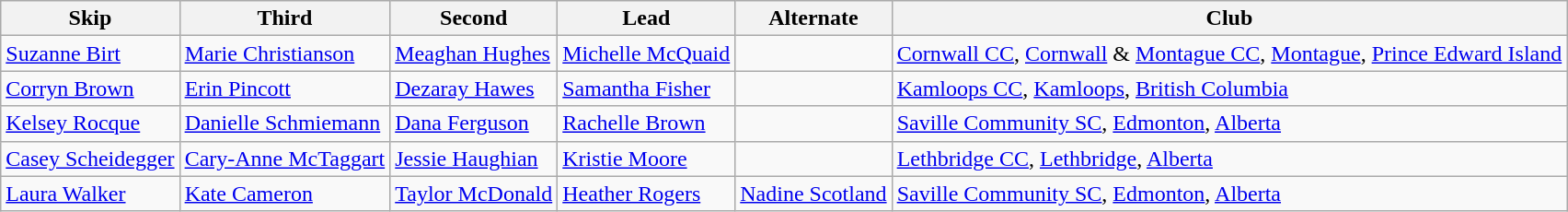<table class="wikitable">
<tr>
<th scope="col">Skip</th>
<th scope="col">Third</th>
<th scope="col">Second</th>
<th scope="col">Lead</th>
<th scope="col">Alternate</th>
<th scope="col">Club</th>
</tr>
<tr>
<td><a href='#'>Suzanne Birt</a></td>
<td><a href='#'>Marie Christianson</a></td>
<td><a href='#'>Meaghan Hughes</a></td>
<td><a href='#'>Michelle McQuaid</a></td>
<td></td>
<td> <a href='#'>Cornwall CC</a>, <a href='#'>Cornwall</a> & <a href='#'>Montague CC</a>, <a href='#'>Montague</a>, <a href='#'>Prince Edward Island</a></td>
</tr>
<tr>
<td><a href='#'>Corryn Brown</a></td>
<td><a href='#'>Erin Pincott</a></td>
<td><a href='#'>Dezaray Hawes</a></td>
<td><a href='#'>Samantha Fisher</a></td>
<td></td>
<td> <a href='#'>Kamloops CC</a>, <a href='#'>Kamloops</a>, <a href='#'>British Columbia</a></td>
</tr>
<tr>
<td><a href='#'>Kelsey Rocque</a></td>
<td><a href='#'>Danielle Schmiemann</a></td>
<td><a href='#'>Dana Ferguson</a></td>
<td><a href='#'>Rachelle Brown</a></td>
<td></td>
<td> <a href='#'>Saville Community SC</a>, <a href='#'>Edmonton</a>, <a href='#'>Alberta</a></td>
</tr>
<tr>
<td><a href='#'>Casey Scheidegger</a></td>
<td><a href='#'>Cary-Anne McTaggart</a></td>
<td><a href='#'>Jessie Haughian</a></td>
<td><a href='#'>Kristie Moore</a></td>
<td></td>
<td> <a href='#'>Lethbridge CC</a>, <a href='#'>Lethbridge</a>, <a href='#'>Alberta</a></td>
</tr>
<tr>
<td><a href='#'>Laura Walker</a></td>
<td><a href='#'>Kate Cameron</a></td>
<td><a href='#'>Taylor McDonald</a></td>
<td><a href='#'>Heather Rogers</a></td>
<td><a href='#'>Nadine Scotland</a></td>
<td> <a href='#'>Saville Community SC</a>, <a href='#'>Edmonton</a>, <a href='#'>Alberta</a></td>
</tr>
</table>
